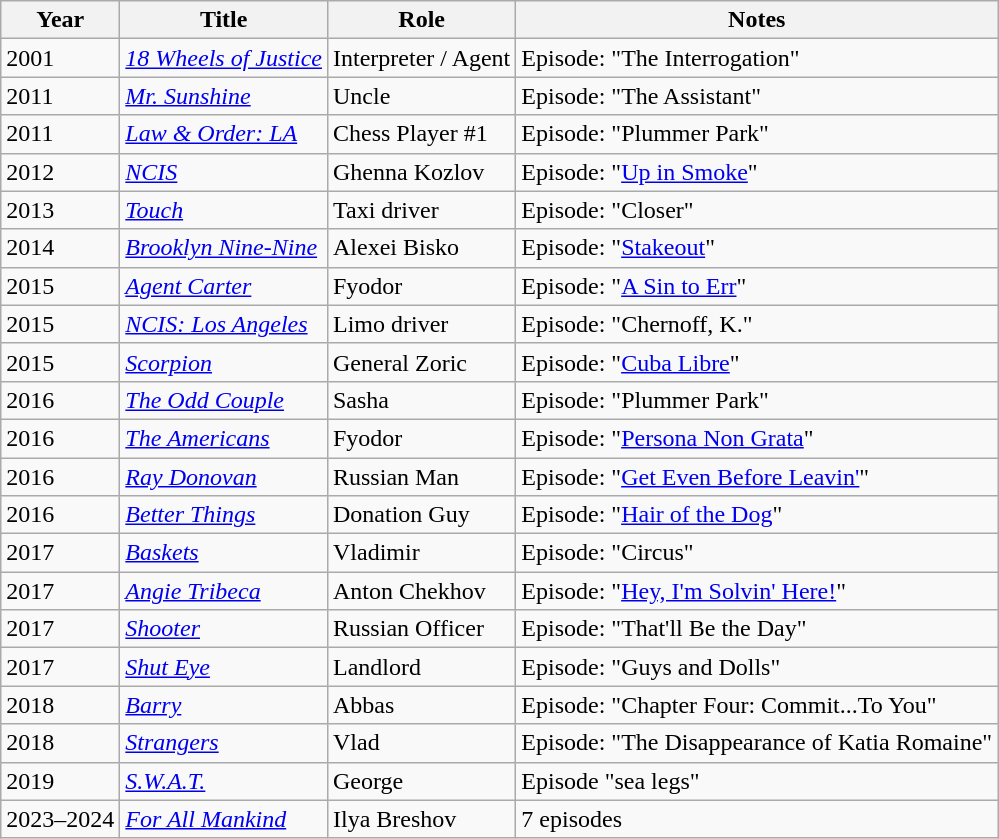<table class="wikitable sortable">
<tr>
<th>Year</th>
<th>Title</th>
<th>Role</th>
<th class="unsortable">Notes</th>
</tr>
<tr>
<td>2001</td>
<td><em><a href='#'>18 Wheels of Justice</a></em></td>
<td>Interpreter / Agent</td>
<td>Episode: "The Interrogation"</td>
</tr>
<tr>
<td>2011</td>
<td><em><a href='#'>Mr. Sunshine</a></em></td>
<td>Uncle</td>
<td>Episode: "The Assistant"</td>
</tr>
<tr>
<td>2011</td>
<td><em><a href='#'>Law & Order: LA</a></em></td>
<td>Chess Player #1</td>
<td>Episode: "Plummer Park"</td>
</tr>
<tr>
<td>2012</td>
<td><em><a href='#'>NCIS</a></em></td>
<td>Ghenna Kozlov</td>
<td>Episode: "<a href='#'>Up in Smoke</a>"</td>
</tr>
<tr>
<td>2013</td>
<td><em><a href='#'>Touch</a></em></td>
<td>Taxi driver</td>
<td>Episode: "Closer"</td>
</tr>
<tr>
<td>2014</td>
<td><em><a href='#'>Brooklyn Nine-Nine</a></em></td>
<td>Alexei Bisko</td>
<td>Episode: "<a href='#'>Stakeout</a>"</td>
</tr>
<tr>
<td>2015</td>
<td><em><a href='#'>Agent Carter</a></em></td>
<td>Fyodor</td>
<td>Episode: "<a href='#'>A Sin to Err</a>"</td>
</tr>
<tr>
<td>2015</td>
<td><em><a href='#'>NCIS: Los Angeles</a></em></td>
<td>Limo driver</td>
<td>Episode: "Chernoff, K."</td>
</tr>
<tr>
<td>2015</td>
<td><em><a href='#'>Scorpion</a></em></td>
<td>General Zoric</td>
<td>Episode: "<a href='#'>Cuba Libre</a>"</td>
</tr>
<tr>
<td>2016</td>
<td><em><a href='#'>The Odd Couple</a></em></td>
<td>Sasha</td>
<td>Episode: "Plummer Park"</td>
</tr>
<tr>
<td>2016</td>
<td><em><a href='#'>The Americans</a></em></td>
<td>Fyodor</td>
<td>Episode: "<a href='#'>Persona Non Grata</a>"</td>
</tr>
<tr>
<td>2016</td>
<td><em><a href='#'>Ray Donovan</a></em></td>
<td>Russian Man</td>
<td>Episode: "<a href='#'>Get Even Before Leavin'</a>"</td>
</tr>
<tr>
<td>2016</td>
<td><em><a href='#'>Better Things</a></em></td>
<td>Donation Guy</td>
<td>Episode: "<a href='#'>Hair of the Dog</a>"</td>
</tr>
<tr>
<td>2017</td>
<td><em><a href='#'>Baskets</a></em></td>
<td>Vladimir</td>
<td>Episode: "Circus"</td>
</tr>
<tr>
<td>2017</td>
<td><em><a href='#'>Angie Tribeca</a></em></td>
<td>Anton Chekhov</td>
<td>Episode: "<a href='#'>Hey, I'm Solvin' Here!</a>"</td>
</tr>
<tr>
<td>2017</td>
<td><em><a href='#'>Shooter</a></em></td>
<td>Russian Officer</td>
<td>Episode: "That'll Be the Day"</td>
</tr>
<tr>
<td>2017</td>
<td><em><a href='#'>Shut Eye</a></em></td>
<td>Landlord</td>
<td>Episode: "Guys and Dolls"</td>
</tr>
<tr>
<td>2018</td>
<td><em><a href='#'>Barry</a></em></td>
<td>Abbas</td>
<td>Episode: "Chapter Four: Commit...To You"</td>
</tr>
<tr>
<td>2018</td>
<td><em><a href='#'>Strangers</a></em></td>
<td>Vlad</td>
<td>Episode: "The Disappearance of Katia Romaine"</td>
</tr>
<tr>
<td>2019</td>
<td><em><a href='#'>S.W.A.T.</a></em></td>
<td>George</td>
<td>Episode "sea legs"</td>
</tr>
<tr>
<td>2023–2024</td>
<td><em><a href='#'>For All Mankind</a></em></td>
<td>Ilya Breshov</td>
<td>7 episodes</td>
</tr>
</table>
